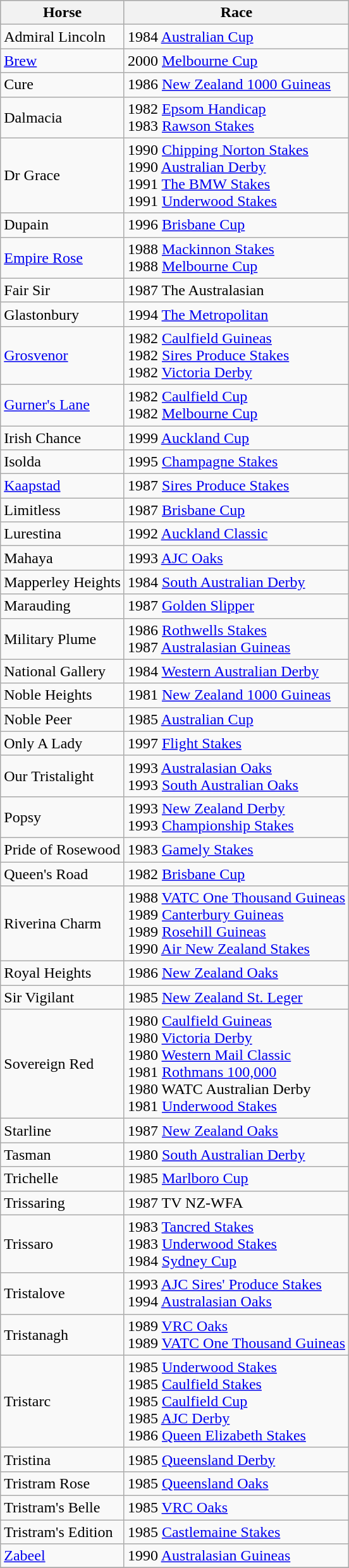<table class="wikitable sortable">
<tr style="background:silver; color:black">
<th>Horse</th>
<th>Race</th>
</tr>
<tr>
<td>Admiral Lincoln</td>
<td>1984 <a href='#'>Australian Cup</a></td>
</tr>
<tr>
<td><a href='#'>Brew</a></td>
<td>2000 <a href='#'>Melbourne Cup</a></td>
</tr>
<tr>
<td>Cure</td>
<td>1986 <a href='#'>New Zealand 1000 Guineas</a></td>
</tr>
<tr>
<td>Dalmacia</td>
<td>1982 <a href='#'>Epsom Handicap</a><br>1983 <a href='#'>Rawson Stakes</a></td>
</tr>
<tr>
<td>Dr Grace</td>
<td>1990 <a href='#'>Chipping Norton Stakes</a><br>1990 <a href='#'>Australian Derby</a><br>1991 <a href='#'>The BMW Stakes</a><br>1991 <a href='#'>Underwood Stakes</a></td>
</tr>
<tr>
<td>Dupain</td>
<td>1996 <a href='#'>Brisbane Cup</a></td>
</tr>
<tr>
<td><a href='#'>Empire Rose</a></td>
<td>1988 <a href='#'>Mackinnon Stakes</a><br>1988 <a href='#'>Melbourne Cup</a></td>
</tr>
<tr>
<td>Fair Sir</td>
<td>1987 The Australasian</td>
</tr>
<tr>
<td>Glastonbury</td>
<td>1994 <a href='#'>The Metropolitan</a></td>
</tr>
<tr>
<td><a href='#'>Grosvenor</a></td>
<td>1982 <a href='#'>Caulfield Guineas</a><br>1982 <a href='#'>Sires Produce Stakes</a><br>1982 <a href='#'>Victoria Derby</a></td>
</tr>
<tr>
<td><a href='#'>Gurner's Lane</a></td>
<td>1982 <a href='#'>Caulfield Cup</a><br>1982 <a href='#'>Melbourne Cup</a></td>
</tr>
<tr>
<td>Irish Chance</td>
<td>1999 <a href='#'>Auckland Cup</a></td>
</tr>
<tr>
<td>Isolda</td>
<td>1995 <a href='#'>Champagne Stakes</a></td>
</tr>
<tr>
<td><a href='#'>Kaapstad</a></td>
<td>1987 <a href='#'>Sires Produce Stakes</a></td>
</tr>
<tr>
<td>Limitless</td>
<td>1987 <a href='#'>Brisbane Cup</a></td>
</tr>
<tr>
<td>Lurestina</td>
<td>1992 <a href='#'>Auckland Classic</a></td>
</tr>
<tr>
<td>Mahaya</td>
<td>1993 <a href='#'>AJC Oaks</a></td>
</tr>
<tr>
<td>Mapperley Heights</td>
<td>1984 <a href='#'>South Australian Derby</a></td>
</tr>
<tr>
<td>Marauding</td>
<td>1987 <a href='#'>Golden Slipper</a></td>
</tr>
<tr>
<td>Military Plume</td>
<td>1986 <a href='#'>Rothwells Stakes</a><br>1987 <a href='#'>Australasian Guineas</a></td>
</tr>
<tr>
<td>National Gallery</td>
<td>1984 <a href='#'>Western Australian Derby</a></td>
</tr>
<tr>
<td>Noble Heights</td>
<td>1981 <a href='#'>New Zealand 1000 Guineas</a></td>
</tr>
<tr>
<td>Noble Peer</td>
<td>1985 <a href='#'>Australian Cup</a></td>
</tr>
<tr>
<td>Only A Lady</td>
<td>1997 <a href='#'>Flight Stakes</a></td>
</tr>
<tr>
<td>Our Tristalight</td>
<td>1993 <a href='#'>Australasian Oaks</a><br>1993 <a href='#'>South Australian Oaks</a></td>
</tr>
<tr>
<td>Popsy</td>
<td>1993 <a href='#'>New Zealand Derby</a><br>1993 <a href='#'>Championship Stakes</a></td>
</tr>
<tr>
<td>Pride of Rosewood</td>
<td>1983 <a href='#'>Gamely Stakes</a></td>
</tr>
<tr>
<td>Queen's Road</td>
<td>1982 <a href='#'>Brisbane Cup</a></td>
</tr>
<tr>
<td>Riverina Charm</td>
<td>1988 <a href='#'>VATC One Thousand Guineas</a><br>1989 <a href='#'>Canterbury Guineas</a><br>1989 <a href='#'>Rosehill Guineas</a><br>1990 <a href='#'>Air New Zealand Stakes</a></td>
</tr>
<tr>
<td>Royal Heights</td>
<td>1986 <a href='#'>New Zealand Oaks</a></td>
</tr>
<tr>
<td>Sir Vigilant</td>
<td>1985 <a href='#'>New Zealand St. Leger</a></td>
</tr>
<tr>
<td>Sovereign Red</td>
<td>1980 <a href='#'>Caulfield Guineas</a><br>1980 <a href='#'>Victoria Derby</a><br>1980 <a href='#'>Western Mail Classic</a><br>1981 <a href='#'>Rothmans 100,000</a><br>1980 WATC Australian Derby<br>1981 <a href='#'>Underwood Stakes</a></td>
</tr>
<tr>
<td>Starline</td>
<td>1987 <a href='#'>New Zealand Oaks</a></td>
</tr>
<tr>
<td>Tasman</td>
<td>1980 <a href='#'>South Australian Derby</a></td>
</tr>
<tr>
<td>Trichelle</td>
<td>1985 <a href='#'>Marlboro Cup</a></td>
</tr>
<tr>
<td>Trissaring</td>
<td>1987 TV NZ-WFA</td>
</tr>
<tr>
<td>Trissaro</td>
<td>1983 <a href='#'>Tancred Stakes</a><br>1983 <a href='#'>Underwood Stakes</a><br>1984 <a href='#'>Sydney Cup</a></td>
</tr>
<tr>
<td>Tristalove</td>
<td>1993 <a href='#'>AJC Sires' Produce Stakes</a><br>1994 <a href='#'>Australasian Oaks</a></td>
</tr>
<tr>
<td>Tristanagh</td>
<td>1989 <a href='#'>VRC Oaks</a><br>1989 <a href='#'>VATC One Thousand Guineas</a></td>
</tr>
<tr>
<td>Tristarc</td>
<td>1985 <a href='#'>Underwood Stakes</a><br>1985 <a href='#'>Caulfield Stakes</a><br>1985 <a href='#'>Caulfield Cup</a><br>1985 <a href='#'>AJC Derby</a><br>1986 <a href='#'>Queen Elizabeth Stakes</a></td>
</tr>
<tr>
<td>Tristina</td>
<td>1985 <a href='#'>Queensland Derby</a></td>
</tr>
<tr>
<td>Tristram Rose</td>
<td>1985 <a href='#'>Queensland Oaks</a></td>
</tr>
<tr>
<td>Tristram's Belle</td>
<td>1985 <a href='#'>VRC Oaks</a></td>
</tr>
<tr>
<td>Tristram's Edition</td>
<td>1985 <a href='#'>Castlemaine Stakes</a></td>
</tr>
<tr>
<td><a href='#'>Zabeel</a></td>
<td>1990 <a href='#'>Australasian Guineas</a></td>
</tr>
<tr>
</tr>
</table>
